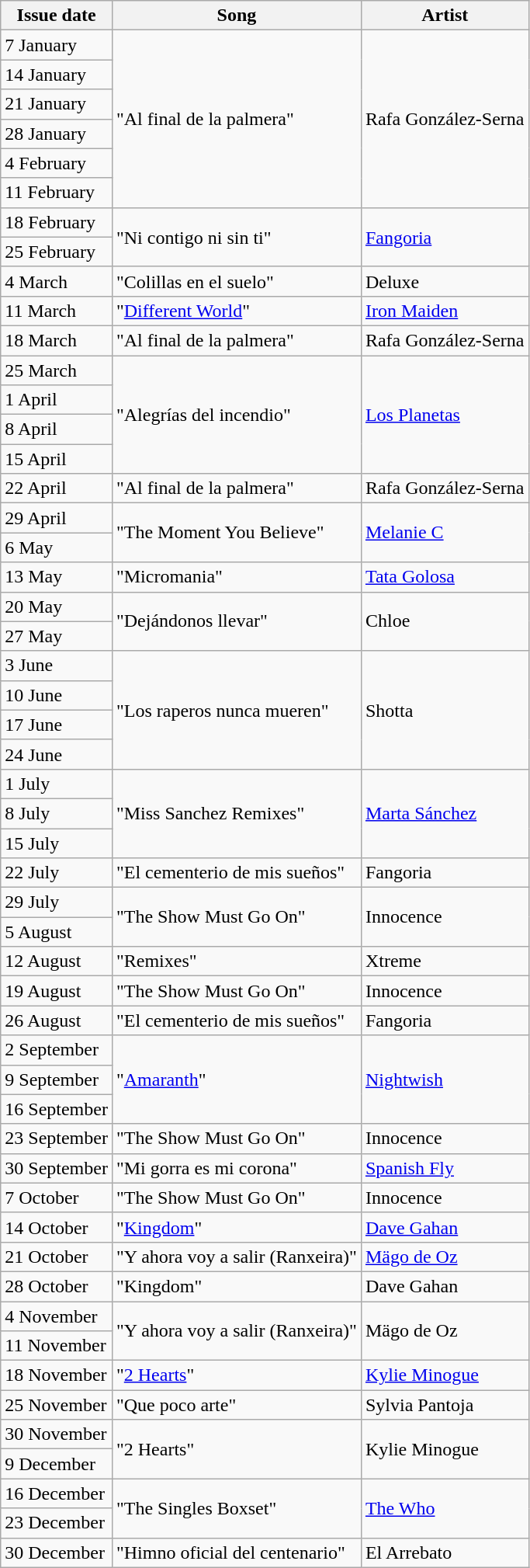<table class="wikitable">
<tr>
<th>Issue date</th>
<th>Song</th>
<th>Artist</th>
</tr>
<tr>
<td>7 January</td>
<td rowspan="6">"Al final de la palmera"</td>
<td rowspan="6">Rafa González-Serna</td>
</tr>
<tr>
<td>14 January</td>
</tr>
<tr>
<td>21 January</td>
</tr>
<tr>
<td>28 January</td>
</tr>
<tr>
<td>4 February</td>
</tr>
<tr>
<td>11 February</td>
</tr>
<tr>
<td>18 February</td>
<td rowspan="2">"Ni contigo ni sin ti"</td>
<td rowspan="2"><a href='#'>Fangoria</a></td>
</tr>
<tr>
<td>25 February</td>
</tr>
<tr>
<td>4 March</td>
<td>"Colillas en el suelo"</td>
<td>Deluxe</td>
</tr>
<tr>
<td>11 March</td>
<td>"<a href='#'>Different World</a>"</td>
<td><a href='#'>Iron Maiden</a></td>
</tr>
<tr>
<td>18 March</td>
<td>"Al final de la palmera"</td>
<td>Rafa González-Serna</td>
</tr>
<tr>
<td>25 March</td>
<td rowspan="4">"Alegrías del incendio"</td>
<td rowspan="4"><a href='#'>Los Planetas</a></td>
</tr>
<tr>
<td>1 April</td>
</tr>
<tr>
<td>8 April</td>
</tr>
<tr>
<td>15 April</td>
</tr>
<tr>
<td>22 April</td>
<td>"Al final de la palmera"</td>
<td>Rafa González-Serna</td>
</tr>
<tr>
<td>29 April</td>
<td rowspan="2">"The Moment You Believe"</td>
<td rowspan="2"><a href='#'>Melanie C</a></td>
</tr>
<tr>
<td>6 May</td>
</tr>
<tr>
<td>13 May</td>
<td>"Micromania"</td>
<td><a href='#'>Tata Golosa</a></td>
</tr>
<tr>
<td>20 May</td>
<td rowspan="2">"Dejándonos llevar"</td>
<td rowspan="2">Chloe</td>
</tr>
<tr>
<td>27 May</td>
</tr>
<tr>
<td>3 June</td>
<td rowspan="4">"Los raperos nunca mueren"</td>
<td rowspan="4">Shotta</td>
</tr>
<tr>
<td>10 June</td>
</tr>
<tr>
<td>17 June</td>
</tr>
<tr>
<td>24 June</td>
</tr>
<tr>
<td>1 July</td>
<td rowspan="3">"Miss Sanchez Remixes"</td>
<td rowspan="3"><a href='#'>Marta Sánchez</a></td>
</tr>
<tr>
<td>8 July</td>
</tr>
<tr>
<td>15 July</td>
</tr>
<tr>
<td>22 July</td>
<td>"El cementerio de mis sueños"</td>
<td>Fangoria</td>
</tr>
<tr>
<td>29 July</td>
<td rowspan="2">"The Show Must Go On"</td>
<td rowspan="2">Innocence</td>
</tr>
<tr>
<td>5 August</td>
</tr>
<tr>
<td>12 August</td>
<td>"Remixes"</td>
<td>Xtreme</td>
</tr>
<tr>
<td>19 August</td>
<td>"The Show Must Go On"</td>
<td>Innocence</td>
</tr>
<tr>
<td>26 August</td>
<td>"El cementerio de mis sueños"</td>
<td>Fangoria</td>
</tr>
<tr>
<td>2 September</td>
<td rowspan="3">"<a href='#'>Amaranth</a>"</td>
<td rowspan="3"><a href='#'>Nightwish</a></td>
</tr>
<tr>
<td>9 September</td>
</tr>
<tr>
<td>16 September</td>
</tr>
<tr>
<td>23 September</td>
<td>"The Show Must Go On"</td>
<td>Innocence</td>
</tr>
<tr>
<td>30 September</td>
<td>"Mi gorra es mi corona"</td>
<td><a href='#'>Spanish Fly</a></td>
</tr>
<tr>
<td>7 October</td>
<td>"The Show Must Go On"</td>
<td>Innocence</td>
</tr>
<tr>
<td>14 October</td>
<td>"<a href='#'>Kingdom</a>"</td>
<td><a href='#'>Dave Gahan</a></td>
</tr>
<tr>
<td>21 October</td>
<td>"Y ahora voy a salir (Ranxeira)"</td>
<td><a href='#'>Mägo de Oz</a></td>
</tr>
<tr>
<td>28 October</td>
<td>"Kingdom"</td>
<td>Dave Gahan</td>
</tr>
<tr>
<td>4 November</td>
<td rowspan="2">"Y ahora voy a salir (Ranxeira)"</td>
<td rowspan="2">Mägo de Oz</td>
</tr>
<tr>
<td>11 November</td>
</tr>
<tr>
<td>18 November</td>
<td>"<a href='#'>2 Hearts</a>"</td>
<td><a href='#'>Kylie Minogue</a></td>
</tr>
<tr>
<td>25 November</td>
<td>"Que poco arte"</td>
<td>Sylvia Pantoja</td>
</tr>
<tr>
<td>30 November</td>
<td rowspan="2">"2 Hearts"</td>
<td rowspan="2">Kylie Minogue</td>
</tr>
<tr>
<td>9 December</td>
</tr>
<tr>
<td>16 December</td>
<td rowspan="2">"The Singles Boxset"</td>
<td rowspan="2"><a href='#'>The Who</a></td>
</tr>
<tr>
<td>23 December</td>
</tr>
<tr>
<td>30 December</td>
<td>"Himno oficial del centenario"</td>
<td>El Arrebato</td>
</tr>
</table>
